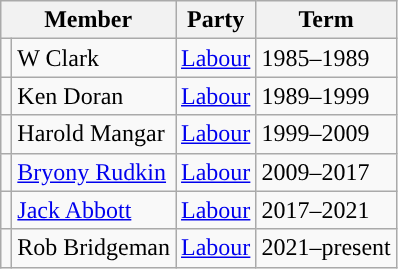<table class="wikitable">
<tr>
<th colspan="2">Member</th>
<th>Party</th>
<th>Term</th>
</tr>
<tr>
<td style="background-color: "></td>
<td>W Clark</td>
<td><a href='#'>Labour</a></td>
<td>1985–1989</td>
</tr>
<tr>
<td style="background-color: "></td>
<td>Ken Doran</td>
<td><a href='#'>Labour</a></td>
<td>1989–1999</td>
</tr>
<tr>
<td style="background-color: "></td>
<td>Harold Mangar</td>
<td><a href='#'>Labour</a></td>
<td>1999–2009</td>
</tr>
<tr>
<td style="background-color: "></td>
<td><a href='#'>Bryony Rudkin</a></td>
<td><a href='#'>Labour</a></td>
<td>2009–2017</td>
</tr>
<tr>
<td style="background-color: "></td>
<td><a href='#'>Jack Abbott</a></td>
<td><a href='#'>Labour</a></td>
<td>2017–2021</td>
</tr>
<tr>
<td style="background-color: "></td>
<td>Rob Bridgeman</td>
<td><a href='#'>Labour</a></td>
<td>2021–present</td>
</tr>
</table>
